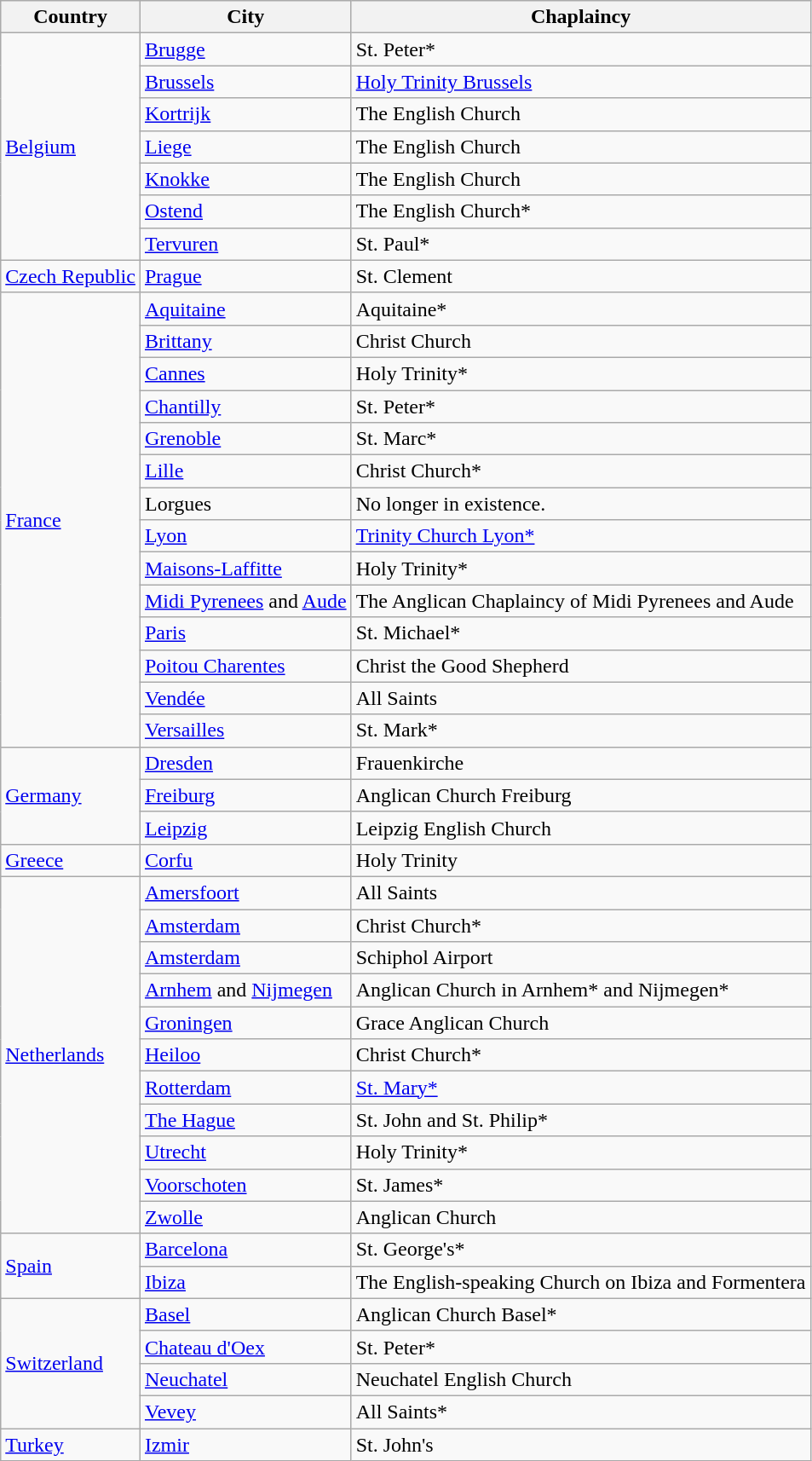<table class="wikitable">
<tr>
<th>Country</th>
<th>City</th>
<th>Chaplaincy</th>
</tr>
<tr>
<td rowspan="7"><a href='#'>Belgium</a></td>
<td><a href='#'>Brugge</a></td>
<td>St. Peter*</td>
</tr>
<tr>
<td><a href='#'>Brussels</a></td>
<td><a href='#'>Holy Trinity Brussels</a></td>
</tr>
<tr>
<td><a href='#'>Kortrijk</a></td>
<td>The English Church</td>
</tr>
<tr>
<td><a href='#'>Liege</a></td>
<td>The English Church</td>
</tr>
<tr>
<td><a href='#'>Knokke</a></td>
<td>The English Church</td>
</tr>
<tr>
<td><a href='#'>Ostend</a></td>
<td>The English Church*</td>
</tr>
<tr>
<td><a href='#'>Tervuren</a></td>
<td>St. Paul*</td>
</tr>
<tr>
<td rowspan="1"><a href='#'>Czech Republic</a></td>
<td><a href='#'>Prague</a></td>
<td>St. Clement</td>
</tr>
<tr>
<td rowspan="14"><a href='#'>France</a></td>
<td><a href='#'>Aquitaine</a></td>
<td>Aquitaine*</td>
</tr>
<tr>
<td><a href='#'>Brittany</a></td>
<td>Christ Church</td>
</tr>
<tr>
<td><a href='#'>Cannes</a></td>
<td>Holy Trinity*</td>
</tr>
<tr>
<td><a href='#'>Chantilly</a></td>
<td>St. Peter*</td>
</tr>
<tr>
<td><a href='#'>Grenoble</a></td>
<td>St. Marc*</td>
</tr>
<tr>
<td><a href='#'>Lille</a></td>
<td>Christ Church*</td>
</tr>
<tr>
<td>Lorgues</td>
<td>No longer in existence.</td>
</tr>
<tr>
<td><a href='#'>Lyon</a></td>
<td><a href='#'>Trinity Church Lyon*</a></td>
</tr>
<tr>
<td><a href='#'>Maisons-Laffitte</a></td>
<td>Holy Trinity*</td>
</tr>
<tr>
<td><a href='#'>Midi Pyrenees</a> and <a href='#'>Aude</a></td>
<td>The Anglican Chaplaincy of Midi Pyrenees and Aude</td>
</tr>
<tr>
<td><a href='#'>Paris</a></td>
<td>St. Michael*</td>
</tr>
<tr>
<td><a href='#'>Poitou Charentes</a></td>
<td>Christ the Good Shepherd</td>
</tr>
<tr>
<td><a href='#'>Vendée</a></td>
<td>All Saints</td>
</tr>
<tr>
<td><a href='#'>Versailles</a></td>
<td>St. Mark*</td>
</tr>
<tr>
<td rowspan="3"><a href='#'>Germany</a></td>
<td><a href='#'>Dresden</a></td>
<td>Frauenkirche</td>
</tr>
<tr>
<td><a href='#'>Freiburg</a></td>
<td>Anglican Church Freiburg</td>
</tr>
<tr>
<td><a href='#'>Leipzig</a></td>
<td>Leipzig English Church</td>
</tr>
<tr>
<td><a href='#'>Greece</a></td>
<td><a href='#'>Corfu</a></td>
<td>Holy Trinity</td>
</tr>
<tr>
<td rowspan="11"><a href='#'>Netherlands</a></td>
<td><a href='#'>Amersfoort</a></td>
<td>All Saints</td>
</tr>
<tr>
<td><a href='#'>Amsterdam</a></td>
<td>Christ Church*</td>
</tr>
<tr>
<td><a href='#'>Amsterdam</a></td>
<td>Schiphol Airport</td>
</tr>
<tr>
<td><a href='#'>Arnhem</a> and <a href='#'>Nijmegen</a></td>
<td>Anglican Church in Arnhem* and Nijmegen*</td>
</tr>
<tr>
<td><a href='#'>Groningen</a></td>
<td>Grace Anglican Church</td>
</tr>
<tr>
<td><a href='#'>Heiloo</a></td>
<td>Christ Church*</td>
</tr>
<tr>
<td><a href='#'>Rotterdam</a></td>
<td><a href='#'>St. Mary*</a></td>
</tr>
<tr>
<td><a href='#'>The Hague</a></td>
<td>St. John and St. Philip*</td>
</tr>
<tr>
<td><a href='#'>Utrecht</a></td>
<td>Holy Trinity*</td>
</tr>
<tr>
<td><a href='#'>Voorschoten</a></td>
<td>St. James*</td>
</tr>
<tr>
<td><a href='#'>Zwolle</a></td>
<td>Anglican Church</td>
</tr>
<tr>
<td rowspan="2"><a href='#'>Spain</a></td>
<td><a href='#'>Barcelona</a></td>
<td>St. George's*</td>
</tr>
<tr>
<td><a href='#'>Ibiza</a></td>
<td>The English-speaking Church on Ibiza and Formentera</td>
</tr>
<tr>
<td rowspan="4"><a href='#'>Switzerland</a></td>
<td><a href='#'>Basel</a></td>
<td>Anglican Church Basel*</td>
</tr>
<tr>
<td><a href='#'>Chateau d'Oex</a></td>
<td>St. Peter*</td>
</tr>
<tr>
<td><a href='#'>Neuchatel</a></td>
<td>Neuchatel English Church</td>
</tr>
<tr>
<td><a href='#'>Vevey</a></td>
<td>All Saints*</td>
</tr>
<tr>
<td><a href='#'>Turkey</a></td>
<td><a href='#'>Izmir</a></td>
<td>St. John's</td>
</tr>
</table>
